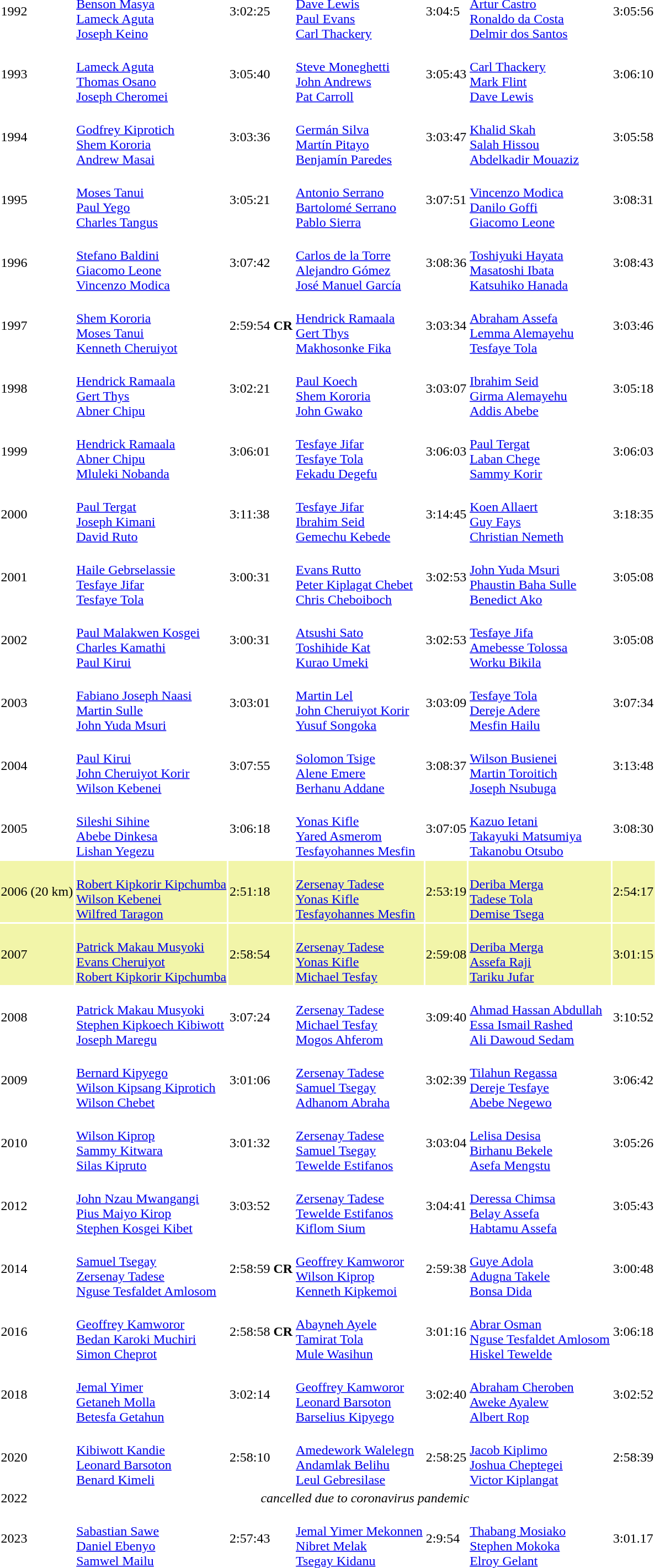<table>
<tr>
<td>1992</td>
<td> <br><a href='#'>Benson Masya</a><br><a href='#'>Lameck Aguta</a><br><a href='#'>Joseph Keino</a></td>
<td>3:02:25</td>
<td> <br><a href='#'>Dave Lewis</a><br><a href='#'>Paul Evans</a><br><a href='#'>Carl Thackery</a></td>
<td>3:04:5</td>
<td> <br><a href='#'>Artur Castro</a><br><a href='#'>Ronaldo da Costa</a><br><a href='#'>Delmir dos Santos</a></td>
<td>3:05:56</td>
</tr>
<tr>
<td>1993</td>
<td> <br><a href='#'>Lameck Aguta</a><br><a href='#'>Thomas Osano</a><br><a href='#'>Joseph Cheromei</a></td>
<td>3:05:40</td>
<td> <br><a href='#'>Steve Moneghetti</a><br><a href='#'>John Andrews</a><br><a href='#'>Pat Carroll</a></td>
<td>3:05:43</td>
<td> <br><a href='#'>Carl Thackery</a><br><a href='#'>Mark Flint</a><br><a href='#'>Dave Lewis</a></td>
<td>3:06:10</td>
</tr>
<tr>
<td>1994</td>
<td> <br><a href='#'>Godfrey Kiprotich</a><br><a href='#'>Shem Kororia</a><br><a href='#'>Andrew Masai</a></td>
<td>3:03:36</td>
<td> <br><a href='#'>Germán Silva</a><br><a href='#'>Martín Pitayo</a><br><a href='#'>Benjamín Paredes</a></td>
<td>3:03:47</td>
<td> <br><a href='#'>Khalid Skah</a><br><a href='#'>Salah Hissou</a><br><a href='#'>Abdelkadir Mouaziz</a></td>
<td>3:05:58</td>
</tr>
<tr>
<td>1995</td>
<td> <br><a href='#'>Moses Tanui</a><br><a href='#'>Paul Yego</a><br><a href='#'>Charles Tangus</a></td>
<td>3:05:21</td>
<td> <br><a href='#'>Antonio Serrano</a><br><a href='#'>Bartolomé Serrano</a><br><a href='#'>Pablo Sierra</a></td>
<td>3:07:51</td>
<td> <br><a href='#'>Vincenzo Modica</a><br><a href='#'>Danilo Goffi</a><br><a href='#'>Giacomo Leone</a></td>
<td>3:08:31</td>
</tr>
<tr>
<td>1996</td>
<td> <br><a href='#'>Stefano Baldini</a><br><a href='#'>Giacomo Leone</a><br><a href='#'>Vincenzo Modica</a></td>
<td>3:07:42</td>
<td> <br><a href='#'>Carlos de la Torre</a><br><a href='#'>Alejandro Gómez</a><br><a href='#'>José Manuel García</a></td>
<td>3:08:36</td>
<td> <br><a href='#'>Toshiyuki Hayata</a><br><a href='#'>Masatoshi Ibata</a><br><a href='#'>Katsuhiko Hanada</a></td>
<td>3:08:43</td>
</tr>
<tr>
<td>1997</td>
<td> <br><a href='#'>Shem Kororia</a><br><a href='#'>Moses Tanui</a><br><a href='#'>Kenneth Cheruiyot</a></td>
<td>2:59:54 <strong>CR</strong></td>
<td> <br><a href='#'>Hendrick Ramaala</a><br><a href='#'>Gert Thys</a><br><a href='#'>Makhosonke Fika</a></td>
<td>3:03:34</td>
<td> <br><a href='#'>Abraham Assefa</a><br><a href='#'>Lemma Alemayehu</a><br><a href='#'>Tesfaye Tola</a></td>
<td>3:03:46</td>
</tr>
<tr>
<td>1998</td>
<td> <br><a href='#'>Hendrick Ramaala</a><br><a href='#'>Gert Thys</a><br><a href='#'>Abner Chipu</a></td>
<td>3:02:21</td>
<td> <br><a href='#'>Paul Koech</a><br><a href='#'>Shem Kororia</a><br><a href='#'>John Gwako</a></td>
<td>3:03:07</td>
<td> <br><a href='#'>Ibrahim Seid</a><br><a href='#'>Girma Alemayehu</a><br><a href='#'>Addis Abebe</a></td>
<td>3:05:18</td>
</tr>
<tr>
<td>1999</td>
<td> <br><a href='#'>Hendrick Ramaala</a><br><a href='#'>Abner Chipu</a><br><a href='#'>Mluleki Nobanda</a></td>
<td>3:06:01</td>
<td> <br><a href='#'>Tesfaye Jifar</a><br><a href='#'>Tesfaye Tola</a><br><a href='#'>Fekadu Degefu</a></td>
<td>3:06:03</td>
<td> <br><a href='#'>Paul Tergat</a><br><a href='#'>Laban Chege</a><br><a href='#'>Sammy Korir</a></td>
<td>3:06:03</td>
</tr>
<tr>
<td>2000</td>
<td> <br><a href='#'>Paul Tergat</a><br><a href='#'>Joseph Kimani</a><br><a href='#'>David Ruto</a></td>
<td>3:11:38</td>
<td> <br><a href='#'>Tesfaye Jifar</a><br><a href='#'>Ibrahim Seid</a><br><a href='#'>Gemechu Kebede</a></td>
<td>3:14:45</td>
<td> <br><a href='#'>Koen Allaert</a><br><a href='#'>Guy Fays</a><br><a href='#'>Christian Nemeth</a></td>
<td>3:18:35</td>
</tr>
<tr>
<td>2001</td>
<td> <br><a href='#'>Haile Gebrselassie</a><br><a href='#'>Tesfaye Jifar</a><br><a href='#'>Tesfaye Tola</a></td>
<td>3:00:31</td>
<td> <br><a href='#'>Evans Rutto</a><br><a href='#'>Peter Kiplagat Chebet</a><br><a href='#'>Chris Cheboiboch</a></td>
<td>3:02:53</td>
<td> <br><a href='#'>John Yuda Msuri</a><br><a href='#'>Phaustin Baha Sulle</a><br><a href='#'>Benedict Ako</a></td>
<td>3:05:08</td>
</tr>
<tr>
<td>2002</td>
<td> <br><a href='#'>Paul Malakwen Kosgei</a><br><a href='#'>Charles Kamathi</a><br><a href='#'>Paul Kirui</a></td>
<td>3:00:31</td>
<td> <br><a href='#'>Atsushi Sato</a><br><a href='#'>Toshihide Kat</a><br><a href='#'>Kurao Umeki</a></td>
<td>3:02:53</td>
<td> <br><a href='#'>Tesfaye Jifa</a><br><a href='#'>Amebesse Tolossa</a><br><a href='#'>Worku Bikila</a></td>
<td>3:05:08</td>
</tr>
<tr>
<td>2003</td>
<td> <br><a href='#'>Fabiano Joseph Naasi</a><br><a href='#'>Martin Sulle</a><br><a href='#'>John Yuda Msuri</a></td>
<td>3:03:01</td>
<td> <br><a href='#'>Martin Lel</a><br><a href='#'>John Cheruiyot Korir</a><br><a href='#'>Yusuf Songoka</a></td>
<td>3:03:09</td>
<td> <br><a href='#'>Tesfaye Tola</a><br><a href='#'>Dereje Adere</a><br><a href='#'>Mesfin Hailu</a></td>
<td>3:07:34</td>
</tr>
<tr>
<td>2004</td>
<td> <br><a href='#'>Paul Kirui</a><br><a href='#'>John Cheruiyot Korir</a><br><a href='#'>Wilson Kebenei</a></td>
<td>3:07:55</td>
<td> <br><a href='#'>Solomon Tsige</a><br><a href='#'>Alene Emere</a><br><a href='#'>Berhanu Addane</a></td>
<td>3:08:37</td>
<td> <br><a href='#'>Wilson Busienei</a><br><a href='#'>Martin Toroitich</a><br><a href='#'>Joseph Nsubuga</a></td>
<td>3:13:48</td>
</tr>
<tr>
<td>2005</td>
<td> <br><a href='#'>Sileshi Sihine</a><br><a href='#'>Abebe Dinkesa</a><br><a href='#'>Lishan Yegezu</a></td>
<td>3:06:18</td>
<td> <br><a href='#'>Yonas Kifle</a><br><a href='#'>Yared Asmerom</a><br><a href='#'>Tesfayohannes Mesfin</a></td>
<td>3:07:05</td>
<td> <br><a href='#'>Kazuo Ietani</a><br><a href='#'>Takayuki Matsumiya</a><br><a href='#'>Takanobu Otsubo</a></td>
<td>3:08:30</td>
</tr>
<tr bgcolor="#F2F5A9">
<td>2006 (20 km)</td>
<td> <br><a href='#'>Robert Kipkorir Kipchumba</a><br><a href='#'>Wilson Kebenei</a><br><a href='#'>Wilfred Taragon</a></td>
<td>2:51:18</td>
<td> <br><a href='#'>Zersenay Tadese</a><br><a href='#'>Yonas Kifle</a><br><a href='#'>Tesfayohannes Mesfin</a></td>
<td>2:53:19</td>
<td> <br><a href='#'>Deriba Merga</a><br><a href='#'>Tadese Tola</a><br><a href='#'>Demise Tsega</a></td>
<td>2:54:17</td>
</tr>
<tr bgcolor="#F2F5A9">
<td>2007</td>
<td> <br><a href='#'>Patrick Makau Musyoki</a><br><a href='#'>Evans Cheruiyot</a><br><a href='#'>Robert Kipkorir Kipchumba</a></td>
<td>2:58:54</td>
<td> <br><a href='#'>Zersenay Tadese</a><br><a href='#'>Yonas Kifle</a><br><a href='#'>Michael Tesfay</a></td>
<td>2:59:08</td>
<td> <br><a href='#'>Deriba Merga</a><br><a href='#'>Assefa Raji</a><br><a href='#'>Tariku Jufar</a></td>
<td>3:01:15</td>
</tr>
<tr>
<td>2008</td>
<td> <br><a href='#'>Patrick Makau Musyoki</a><br><a href='#'>Stephen Kipkoech Kibiwott</a><br><a href='#'>Joseph Maregu</a></td>
<td>3:07:24</td>
<td> <br><a href='#'>Zersenay Tadese</a><br><a href='#'>Michael Tesfay</a><br><a href='#'>Mogos Ahferom</a></td>
<td>3:09:40</td>
<td> <br><a href='#'>Ahmad Hassan Abdullah</a><br><a href='#'>Essa Ismail Rashed</a><br><a href='#'>Ali Dawoud Sedam</a></td>
<td>3:10:52</td>
</tr>
<tr>
<td>2009</td>
<td> <br><a href='#'>Bernard Kipyego</a><br><a href='#'>Wilson Kipsang Kiprotich</a><br><a href='#'>Wilson Chebet</a></td>
<td>3:01:06</td>
<td> <br><a href='#'>Zersenay Tadese</a><br><a href='#'>Samuel Tsegay</a><br><a href='#'>Adhanom Abraha</a></td>
<td>3:02:39</td>
<td> <br><a href='#'>Tilahun Regassa</a><br><a href='#'>Dereje Tesfaye</a><br><a href='#'>Abebe Negewo</a></td>
<td>3:06:42</td>
</tr>
<tr>
<td>2010</td>
<td> <br><a href='#'>Wilson Kiprop</a><br><a href='#'>Sammy Kitwara</a><br><a href='#'>Silas Kipruto</a></td>
<td>3:01:32</td>
<td> <br><a href='#'>Zersenay Tadese</a><br><a href='#'>Samuel Tsegay</a><br><a href='#'>Tewelde Estifanos</a></td>
<td>3:03:04</td>
<td> <br><a href='#'>Lelisa Desisa</a><br><a href='#'>Birhanu Bekele</a><br><a href='#'>Asefa Mengstu</a></td>
<td>3:05:26</td>
</tr>
<tr>
<td>2012</td>
<td> <br><a href='#'>John Nzau Mwangangi</a><br><a href='#'>Pius Maiyo Kirop</a><br><a href='#'>Stephen Kosgei Kibet</a></td>
<td>3:03:52</td>
<td> <br><a href='#'>Zersenay Tadese</a><br><a href='#'>Tewelde Estifanos</a><br><a href='#'>Kiflom Sium</a></td>
<td>3:04:41</td>
<td> <br><a href='#'>Deressa Chimsa</a><br><a href='#'>Belay Assefa</a><br><a href='#'>Habtamu Assefa</a></td>
<td>3:05:43</td>
</tr>
<tr>
<td>2014</td>
<td> <br><a href='#'>Samuel Tsegay</a><br><a href='#'>Zersenay Tadese</a><br><a href='#'>Nguse Tesfaldet Amlosom</a></td>
<td>2:58:59 <strong>CR</strong></td>
<td> <br><a href='#'>Geoffrey Kamworor</a><br><a href='#'>Wilson Kiprop</a><br><a href='#'>Kenneth Kipkemoi</a></td>
<td>2:59:38</td>
<td> <br><a href='#'>Guye Adola</a><br><a href='#'>Adugna Takele</a><br><a href='#'>Bonsa Dida</a></td>
<td>3:00:48</td>
</tr>
<tr>
<td>2016</td>
<td> <br><a href='#'>Geoffrey Kamworor</a><br><a href='#'>Bedan Karoki Muchiri</a><br><a href='#'>Simon Cheprot</a></td>
<td>2:58:58 <strong>CR</strong></td>
<td> <br><a href='#'>Abayneh Ayele</a><br><a href='#'>Tamirat Tola</a><br><a href='#'>Mule Wasihun</a></td>
<td>3:01:16</td>
<td> <br><a href='#'>Abrar Osman</a><br><a href='#'>Nguse Tesfaldet Amlosom</a><br><a href='#'>Hiskel Tewelde</a></td>
<td>3:06:18</td>
</tr>
<tr>
<td>2018</td>
<td> <br><a href='#'>Jemal Yimer</a><br><a href='#'>Getaneh Molla</a><br><a href='#'>Betesfa Getahun</a></td>
<td>3:02:14</td>
<td> <br><a href='#'>Geoffrey Kamworor</a><br><a href='#'>Leonard Barsoton</a><br><a href='#'>Barselius Kipyego</a></td>
<td>3:02:40</td>
<td> <br><a href='#'>Abraham Cheroben</a><br><a href='#'>Aweke Ayalew</a><br><a href='#'>Albert Rop</a></td>
<td>3:02:52</td>
</tr>
<tr>
<td>2020</td>
<td> <br><a href='#'>Kibiwott Kandie</a><br><a href='#'>Leonard Barsoton</a><br><a href='#'>Benard Kimeli</a></td>
<td>2:58:10</td>
<td> <br><a href='#'>Amedework Walelegn</a><br><a href='#'>Andamlak Belihu</a><br><a href='#'>Leul Gebresilase</a></td>
<td>2:58:25</td>
<td> <br><a href='#'>Jacob Kiplimo</a><br><a href='#'>Joshua Cheptegei</a><br><a href='#'>Victor Kiplangat</a></td>
<td>2:58:39</td>
</tr>
<tr>
<td>2022</td>
<td colspan="6" align="center" data-sort-value=""><em>cancelled due to coronavirus pandemic</em></td>
</tr>
<tr>
<td>2023</td>
<td> <br><a href='#'>Sabastian Sawe</a><br><a href='#'>Daniel Ebenyo</a><br><a href='#'>Samwel Mailu</a></td>
<td>2:57:43</td>
<td> <br><a href='#'>Jemal Yimer Mekonnen</a><br><a href='#'>Nibret Melak</a><br><a href='#'>Tsegay Kidanu</a></td>
<td>2:9:54</td>
<td> <br><a href='#'>Thabang Mosiako</a><br><a href='#'>Stephen Mokoka</a><br><a href='#'>Elroy Gelant</a></td>
<td>3:01.17</td>
</tr>
</table>
